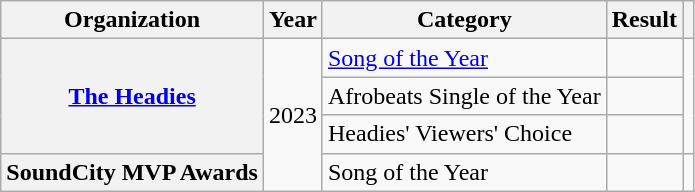<table class="wikitable sortable plainrowheaders" style="border:none; margin:0;">
<tr>
<th scope="col">Organization</th>
<th scope="col">Year</th>
<th scope="col">Category</th>
<th scope="col">Result</th>
<th class="unsortable" scope="col"></th>
</tr>
<tr>
<th scope="row" rowspan="3"><a href='#'>The Headies</a></th>
<td rowspan="4">2023</td>
<td><a href='#'>Song of the Year</a></td>
<td></td>
<td style="text-align:center" rowspan="3"></td>
</tr>
<tr>
<td>Afrobeats Single of the Year</td>
<td></td>
</tr>
<tr>
<td>Headies' Viewers' Choice</td>
<td></td>
</tr>
<tr>
<th scope="row">SoundCity MVP Awards</th>
<td>Song of the Year</td>
<td></td>
<td style="text-align:center"></td>
</tr>
</table>
